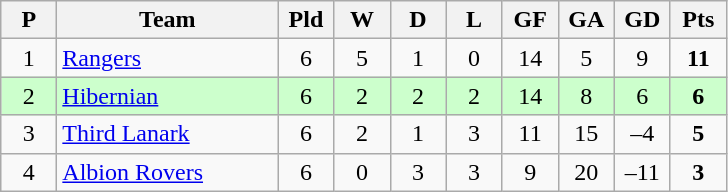<table class="wikitable" style="text-align: center;">
<tr>
<th width=30>P</th>
<th width=140>Team</th>
<th width=30>Pld</th>
<th width=30>W</th>
<th width=30>D</th>
<th width=30>L</th>
<th width=30>GF</th>
<th width=30>GA</th>
<th width=30>GD</th>
<th width=30>Pts</th>
</tr>
<tr>
<td>1</td>
<td align=left><a href='#'>Rangers</a></td>
<td>6</td>
<td>5</td>
<td>1</td>
<td>0</td>
<td>14</td>
<td>5</td>
<td>9</td>
<td><strong>11</strong></td>
</tr>
<tr style="background:#ccffcc;">
<td>2</td>
<td align=left><a href='#'>Hibernian</a></td>
<td>6</td>
<td>2</td>
<td>2</td>
<td>2</td>
<td>14</td>
<td>8</td>
<td>6</td>
<td><strong>6</strong></td>
</tr>
<tr>
<td>3</td>
<td align=left><a href='#'>Third Lanark</a></td>
<td>6</td>
<td>2</td>
<td>1</td>
<td>3</td>
<td>11</td>
<td>15</td>
<td>–4</td>
<td><strong>5</strong></td>
</tr>
<tr>
<td>4</td>
<td align=left><a href='#'>Albion Rovers</a></td>
<td>6</td>
<td>0</td>
<td>3</td>
<td>3</td>
<td>9</td>
<td>20</td>
<td>–11</td>
<td><strong>3</strong></td>
</tr>
</table>
